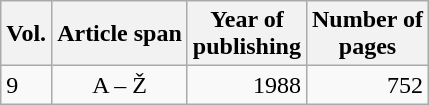<table class="wikitable">
<tr>
<th>Vol.</th>
<th>Article span</th>
<th>Year of<br>publishing</th>
<th>Number of<br>pages</th>
</tr>
<tr>
<td>9</td>
<td align="center">A – Ž</td>
<td align="right">1988</td>
<td align="right">752</td>
</tr>
</table>
